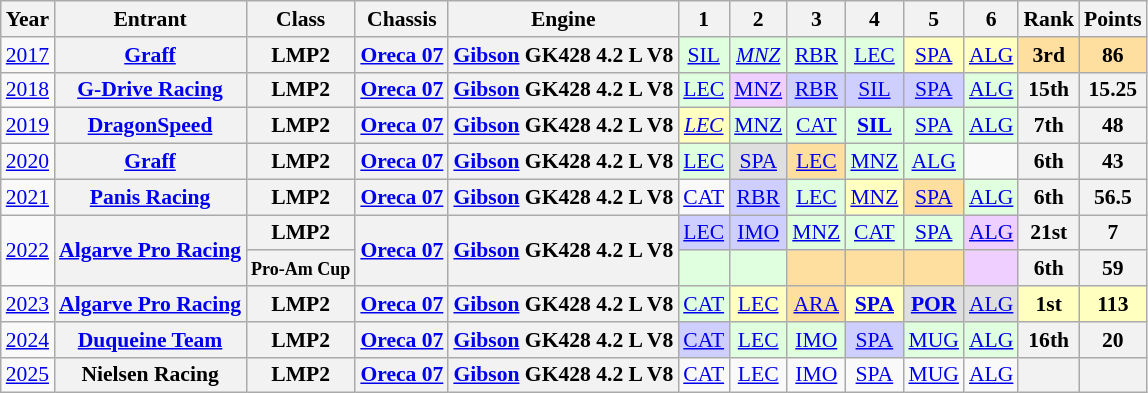<table class="wikitable" style="text-align:center; font-size:90%">
<tr>
<th>Year</th>
<th>Entrant</th>
<th>Class</th>
<th>Chassis</th>
<th>Engine</th>
<th>1</th>
<th>2</th>
<th>3</th>
<th>4</th>
<th>5</th>
<th>6</th>
<th>Rank</th>
<th>Points</th>
</tr>
<tr>
<td><a href='#'>2017</a></td>
<th><a href='#'>Graff</a></th>
<th>LMP2</th>
<th><a href='#'>Oreca 07</a></th>
<th><a href='#'>Gibson</a> GK428 4.2 L V8</th>
<td style="background:#DFFFDF"><a href='#'>SIL</a><br></td>
<td style="background:#DFFFDF"><em><a href='#'>MNZ</a></em><br></td>
<td style="background:#DFFFDF"><a href='#'>RBR</a><br></td>
<td style="background:#DFFFDF"><a href='#'>LEC</a><br></td>
<td style="background:#FFFFBF"><a href='#'>SPA</a><br></td>
<td style="background:#FFFFBF"><a href='#'>ALG</a><br></td>
<th style="background:#FFDF9F">3rd</th>
<th style="background:#FFDF9F">86</th>
</tr>
<tr>
<td><a href='#'>2018</a></td>
<th><a href='#'>G-Drive Racing</a></th>
<th>LMP2</th>
<th><a href='#'>Oreca 07</a></th>
<th><a href='#'>Gibson</a> GK428 4.2 L V8</th>
<td style="background:#DFFFDF"><a href='#'>LEC</a><br></td>
<td style="background:#EFCFFF"><a href='#'>MNZ</a><br></td>
<td style="background:#CFCFFF"><a href='#'>RBR</a><br></td>
<td style="background:#CFCFFF"><a href='#'>SIL</a><br></td>
<td style="background:#CFCFFF"><a href='#'>SPA</a><br></td>
<td style="background:#DFFFDF"><a href='#'>ALG</a><br></td>
<th>15th</th>
<th>15.25</th>
</tr>
<tr>
<td><a href='#'>2019</a></td>
<th><a href='#'>DragonSpeed</a></th>
<th>LMP2</th>
<th><a href='#'>Oreca 07</a></th>
<th><a href='#'>Gibson</a> GK428 4.2 L V8</th>
<td style="background:#FFFFBF"><em><a href='#'>LEC</a></em><br></td>
<td style="background:#DFFFDF"><a href='#'>MNZ</a><br></td>
<td style="background:#DFFFDF"><a href='#'>CAT</a><br></td>
<td style="background:#DFFFDF"><strong><a href='#'>SIL</a></strong><br></td>
<td style="background:#DFFFDF"><a href='#'>SPA</a><br></td>
<td style="background:#DFFFDF"><a href='#'>ALG</a><br></td>
<th>7th</th>
<th>48</th>
</tr>
<tr>
<td><a href='#'>2020</a></td>
<th><a href='#'>Graff</a></th>
<th>LMP2</th>
<th><a href='#'>Oreca 07</a></th>
<th><a href='#'>Gibson</a> GK428 4.2 L V8</th>
<td style="background:#DFFFDF"><a href='#'>LEC</a><br></td>
<td style="background:#DFDFDF"><a href='#'>SPA</a><br></td>
<td style="background:#FFDF9F"><a href='#'>LEC</a><br></td>
<td style="background:#DFFFDF"><a href='#'>MNZ</a><br></td>
<td style="background:#DFFFDF"><a href='#'>ALG</a><br></td>
<td></td>
<th>6th</th>
<th>43</th>
</tr>
<tr>
<td><a href='#'>2021</a></td>
<th><a href='#'>Panis Racing</a></th>
<th>LMP2</th>
<th><a href='#'>Oreca 07</a></th>
<th><a href='#'>Gibson</a> GK428 4.2 L V8</th>
<td><a href='#'>CAT</a></td>
<td style="background:#CFCFFF"><a href='#'>RBR</a><br></td>
<td style="background:#DFFFDF"><a href='#'>LEC</a><br></td>
<td style="background:#FFFFBF"><a href='#'>MNZ</a><br></td>
<td style="background:#FFDF9F"><a href='#'>SPA</a><br></td>
<td style="background:#DFFFDF"><a href='#'>ALG</a><br></td>
<th>6th</th>
<th>56.5</th>
</tr>
<tr>
<td rowspan="2"><a href='#'>2022</a></td>
<th rowspan="2"><a href='#'>Algarve Pro Racing</a></th>
<th>LMP2</th>
<th rowspan="2"><a href='#'>Oreca 07</a></th>
<th rowspan="2"><a href='#'>Gibson</a> GK428 4.2 L V8</th>
<td style="background:#CFCFFF"><a href='#'>LEC</a><br></td>
<td style="background:#CFCFFF"><a href='#'>IMO</a><br></td>
<td style="background:#DFFFDF"><a href='#'>MNZ</a><br></td>
<td style="background:#DFFFDF"><a href='#'>CAT</a><br></td>
<td style="background:#DFFFDF"><a href='#'>SPA</a><br></td>
<td style="background:#EFCFFF"><a href='#'>ALG</a><br></td>
<th>21st</th>
<th>7</th>
</tr>
<tr>
<th><small>Pro-Am Cup</small></th>
<td style="background:#DFFFDF"></td>
<td style="background:#DFFFDF"></td>
<td style="background:#ffdf9f"></td>
<td style="background:#ffdf9f"></td>
<td style="background:#ffdf9f"></td>
<td style="background:#EFCFFF"></td>
<th>6th</th>
<th>59</th>
</tr>
<tr>
<td><a href='#'>2023</a></td>
<th><a href='#'>Algarve Pro Racing</a></th>
<th>LMP2</th>
<th><a href='#'>Oreca 07</a></th>
<th><a href='#'>Gibson</a> GK428 4.2 L V8</th>
<td style="background:#DFFFDF;"><a href='#'>CAT</a><br></td>
<td style="background:#FFFFBF;"><a href='#'>LEC</a><br></td>
<td style="background:#FFDF9F;"><a href='#'>ARA</a><br></td>
<td style="background:#FFFFBF;"><strong><a href='#'>SPA</a></strong><br></td>
<td style="background:#DFDFDF;"><strong><a href='#'>POR</a></strong><br></td>
<td style="background:#DFDFDF;"><a href='#'>ALG</a><br></td>
<th style="background:#FFFFBF;">1st</th>
<th style="background:#FFFFBF;">113</th>
</tr>
<tr>
<td><a href='#'>2024</a></td>
<th><a href='#'>Duqueine Team</a></th>
<th>LMP2</th>
<th><a href='#'>Oreca 07</a></th>
<th><a href='#'>Gibson</a> GK428 4.2 L V8</th>
<td style="background:#CFCFFF;"><a href='#'>CAT</a><br></td>
<td style="background:#DFFFDF;"><a href='#'>LEC</a><br></td>
<td style="background:#DFFFDF;"><a href='#'>IMO</a><br></td>
<td style="background:#CFCFFF;"><a href='#'>SPA</a><br></td>
<td style="background:#DFFFDF;"><a href='#'>MUG</a><br></td>
<td style="background:#DFFFDF;"><a href='#'>ALG</a><br></td>
<th>16th</th>
<th>20</th>
</tr>
<tr>
<td><a href='#'>2025</a></td>
<th>Nielsen Racing</th>
<th>LMP2</th>
<th><a href='#'>Oreca 07</a></th>
<th><a href='#'>Gibson</a> GK428 4.2 L V8</th>
<td><a href='#'>CAT</a><br></td>
<td><a href='#'>LEC</a><br></td>
<td><a href='#'>IMO</a><br></td>
<td><a href='#'>SPA</a><br></td>
<td><a href='#'>MUG</a><br></td>
<td><a href='#'>ALG</a><br></td>
<th></th>
<th></th>
</tr>
</table>
